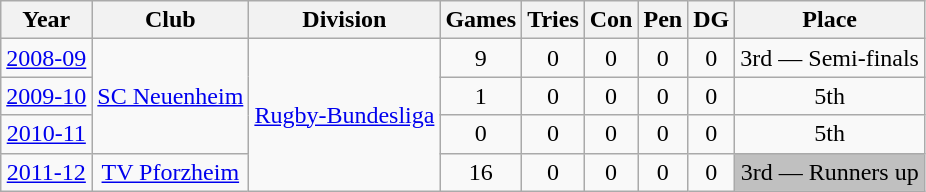<table class="wikitable">
<tr>
<th>Year</th>
<th>Club</th>
<th>Division</th>
<th>Games</th>
<th>Tries</th>
<th>Con</th>
<th>Pen</th>
<th>DG</th>
<th>Place</th>
</tr>
<tr align="center">
<td><a href='#'>2008-09</a></td>
<td rowspan=3><a href='#'>SC Neuenheim</a></td>
<td rowspan=4><a href='#'>Rugby-Bundesliga</a></td>
<td>9</td>
<td>0</td>
<td>0</td>
<td>0</td>
<td>0</td>
<td>3rd — Semi-finals</td>
</tr>
<tr align="center">
<td><a href='#'>2009-10</a></td>
<td>1</td>
<td>0</td>
<td>0</td>
<td>0</td>
<td>0</td>
<td>5th</td>
</tr>
<tr align="center">
<td><a href='#'>2010-11</a></td>
<td>0</td>
<td>0</td>
<td>0</td>
<td>0</td>
<td>0</td>
<td>5th</td>
</tr>
<tr align="center">
<td><a href='#'>2011-12</a></td>
<td><a href='#'>TV Pforzheim</a></td>
<td>16</td>
<td>0</td>
<td>0</td>
<td>0</td>
<td>0</td>
<td bgcolor=silver>3rd — Runners up</td>
</tr>
</table>
